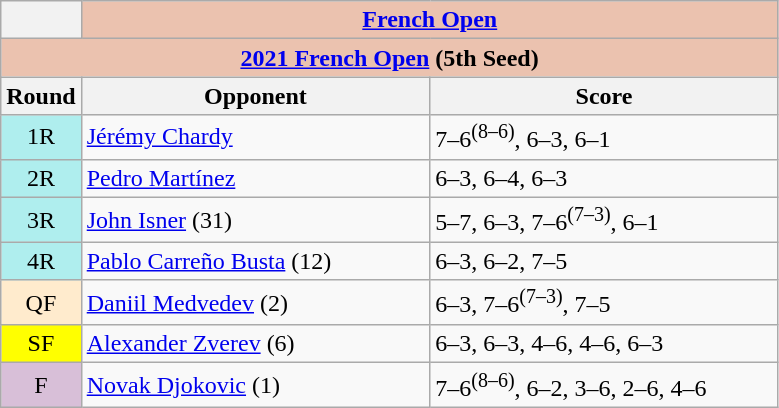<table class="wikitable collapsible collapsed">
<tr>
<th></th>
<th colspan=2 style="background:#ebc2af;"><a href='#'>French Open</a></th>
</tr>
<tr>
<th colspan=3 style="background:#ebc2af;"><a href='#'>2021 French Open</a> (5th Seed)</th>
</tr>
<tr>
<th>Round</th>
<th width=225>Opponent</th>
<th width=225>Score</th>
</tr>
<tr>
<td style="text-align:center;background:#afeeee;">1R</td>
<td> <a href='#'>Jérémy Chardy</a></td>
<td>7–6<sup>(8–6)</sup>, 6–3, 6–1</td>
</tr>
<tr>
<td style="text-align:center;background:#afeeee;">2R</td>
<td> <a href='#'>Pedro Martínez</a></td>
<td>6–3, 6–4, 6–3</td>
</tr>
<tr>
<td style="text-align:center;background:#afeeee;">3R</td>
<td> <a href='#'>John Isner</a> (31)</td>
<td>5–7, 6–3, 7–6<sup>(7–3)</sup>, 6–1</td>
</tr>
<tr>
<td style="text-align:center;background:#afeeee;">4R</td>
<td> <a href='#'>Pablo Carreño Busta</a> (12)</td>
<td>6–3, 6–2, 7–5</td>
</tr>
<tr>
<td style="text-align:center;background:#ffebcd;">QF</td>
<td> <a href='#'>Daniil Medvedev</a> (2)</td>
<td>6–3, 7–6<sup>(7–3)</sup>, 7–5</td>
</tr>
<tr>
<td style="text-align:center;background:yellow;">SF</td>
<td> <a href='#'>Alexander Zverev</a> (6)</td>
<td>6–3, 6–3, 4–6, 4–6, 6–3</td>
</tr>
<tr>
<td style="text-align:center; background:thistle;">F</td>
<td> <a href='#'>Novak Djokovic</a> (1)</td>
<td>7–6<sup>(8–6)</sup>, 6–2, 3–6, 2–6, 4–6</td>
</tr>
</table>
